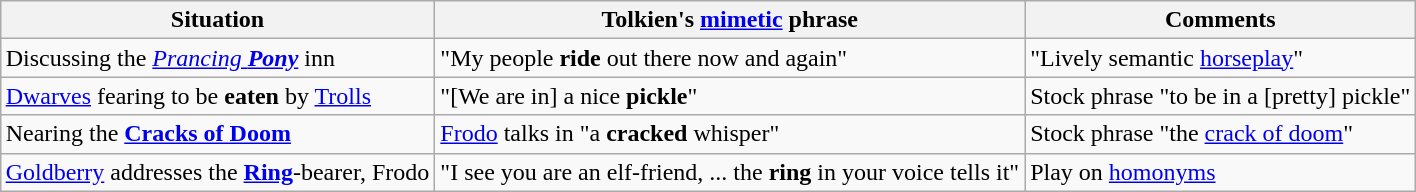<table class="wikitable" style="margin: 1em auto;">
<tr>
<th>Situation</th>
<th>Tolkien's <a href='#'>mimetic</a> phrase</th>
<th>Comments</th>
</tr>
<tr>
<td>Discussing the <em><a href='#'>Prancing <strong>Pony</strong></a></em> inn</td>
<td>"My people <strong>ride</strong> out there now and again"</td>
<td>"Lively semantic <a href='#'>horseplay</a>"</td>
</tr>
<tr>
<td><a href='#'>Dwarves</a> fearing to be <strong>eaten</strong> by <a href='#'>Trolls</a></td>
<td>"[We are in] a nice <strong>pickle</strong>"</td>
<td>Stock phrase "to be in a [pretty] pickle"</td>
</tr>
<tr>
<td>Nearing the <strong><a href='#'>Cracks of Doom</a></strong></td>
<td><a href='#'>Frodo</a> talks in "a <strong>cracked</strong> whisper"</td>
<td>Stock phrase "the <a href='#'>crack of doom</a>"</td>
</tr>
<tr>
<td><a href='#'>Goldberry</a> addresses the <strong><a href='#'>Ring</a></strong>-bearer, Frodo</td>
<td>"I see you are an elf-friend, ... the <strong>ring</strong> in your voice tells it"</td>
<td>Play on <a href='#'>homonyms</a></td>
</tr>
</table>
